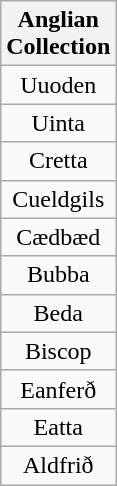<table class="wikitable floatright" style="text-align: center;">
<tr>
<th>Anglian<br>Collection</th>
</tr>
<tr>
<td>Uuoden</td>
</tr>
<tr>
<td>Uinta</td>
</tr>
<tr>
<td>Cretta</td>
</tr>
<tr>
<td>Cueldgils</td>
</tr>
<tr>
<td>Cædbæd</td>
</tr>
<tr>
<td>Bubba</td>
</tr>
<tr>
<td>Beda</td>
</tr>
<tr>
<td>Biscop</td>
</tr>
<tr>
<td>Eanferð</td>
</tr>
<tr>
<td>Eatta</td>
</tr>
<tr>
<td>Aldfrið</td>
</tr>
</table>
